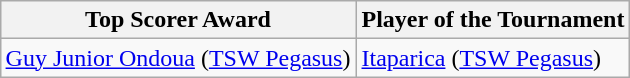<table class="wikitable" style="margin: 0 auto;">
<tr>
<th>Top Scorer Award</th>
<th>Player of the Tournament</th>
</tr>
<tr>
<td> <a href='#'>Guy Junior Ondoua</a> (<a href='#'>TSW Pegasus</a>)</td>
<td> <a href='#'>Itaparica</a> (<a href='#'>TSW Pegasus</a>)</td>
</tr>
</table>
